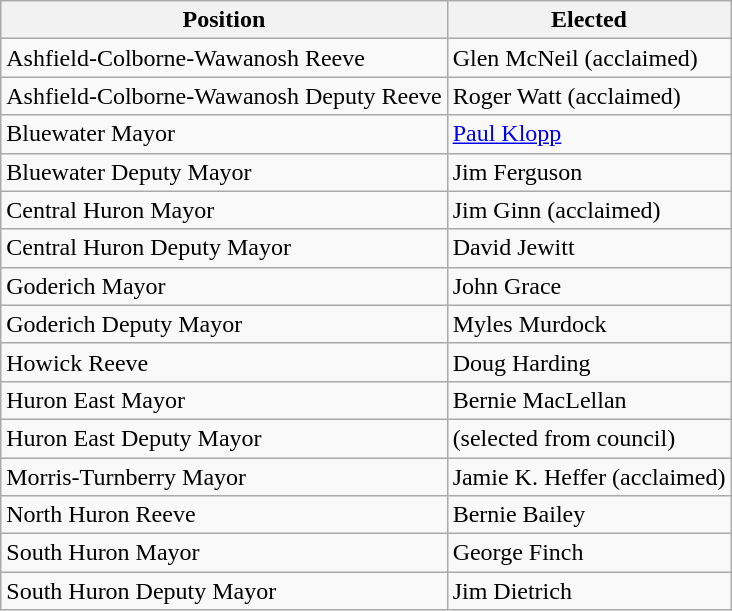<table class="wikitable">
<tr>
<th>Position</th>
<th>Elected</th>
</tr>
<tr>
<td>Ashfield-Colborne-Wawanosh Reeve</td>
<td>Glen McNeil (acclaimed)</td>
</tr>
<tr>
<td>Ashfield-Colborne-Wawanosh Deputy Reeve</td>
<td>Roger Watt (acclaimed)</td>
</tr>
<tr>
<td>Bluewater Mayor</td>
<td><a href='#'>Paul Klopp</a>  </td>
</tr>
<tr>
<td>Bluewater Deputy Mayor</td>
<td>Jim Ferguson </td>
</tr>
<tr>
<td>Central Huron Mayor</td>
<td>Jim Ginn (acclaimed)</td>
</tr>
<tr>
<td>Central Huron Deputy Mayor</td>
<td>David Jewitt </td>
</tr>
<tr>
<td>Goderich Mayor</td>
<td>John Grace</td>
</tr>
<tr>
<td>Goderich Deputy Mayor</td>
<td>Myles Murdock</td>
</tr>
<tr>
<td>Howick Reeve</td>
<td>Doug Harding </td>
</tr>
<tr>
<td>Huron East Mayor</td>
<td>Bernie MacLellan </td>
</tr>
<tr>
<td>Huron East Deputy Mayor</td>
<td>(selected from council)</td>
</tr>
<tr>
<td>Morris-Turnberry Mayor</td>
<td>Jamie K. Heffer (acclaimed)</td>
</tr>
<tr>
<td>North Huron Reeve</td>
<td>Bernie Bailey </td>
</tr>
<tr>
<td>South Huron Mayor</td>
<td>George Finch </td>
</tr>
<tr>
<td>South Huron Deputy Mayor</td>
<td>Jim Dietrich</td>
</tr>
</table>
